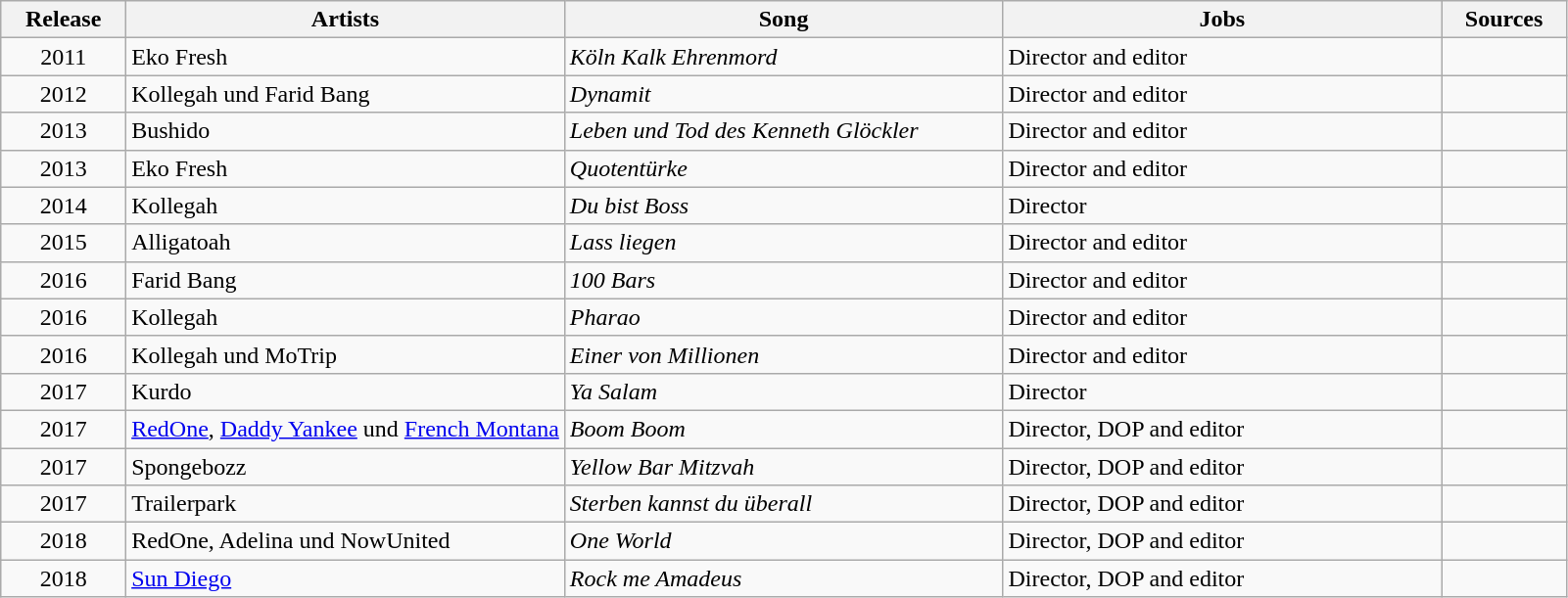<table class="wikitable zebra toptextcells sortable">
<tr class="hintergrundfarbe5">
<th width="8%">Release</th>
<th width="28%">Artists</th>
<th width="28%">Song</th>
<th width="28%">Jobs</th>
<th width="8%">Sources</th>
</tr>
<tr>
<td align="center">2011</td>
<td>Eko Fresh</td>
<td><em>Köln Kalk Ehrenmord</em></td>
<td>Director and editor</td>
<td align="center"></td>
</tr>
<tr>
<td align="center">2012</td>
<td>Kollegah und Farid Bang</td>
<td><em>Dynamit</em></td>
<td>Director and editor</td>
<td align="center"></td>
</tr>
<tr>
<td align="center">2013</td>
<td>Bushido</td>
<td><em>Leben und Tod des Kenneth Glöckler</em></td>
<td>Director and editor</td>
<td align="center"></td>
</tr>
<tr>
<td align="center">2013</td>
<td>Eko Fresh</td>
<td><em>Quotentürke</em></td>
<td>Director and editor</td>
<td align="center"></td>
</tr>
<tr>
<td align="center">2014</td>
<td>Kollegah</td>
<td><em>Du bist Boss</em></td>
<td>Director</td>
<td align="center"></td>
</tr>
<tr>
<td align="center">2015</td>
<td>Alligatoah</td>
<td><em>Lass liegen</em></td>
<td>Director and editor</td>
<td align="center"></td>
</tr>
<tr>
<td align="center">2016</td>
<td>Farid Bang</td>
<td><em>100 Bars</em></td>
<td>Director and editor</td>
<td align="center"></td>
</tr>
<tr>
<td align="center">2016</td>
<td>Kollegah</td>
<td><em>Pharao</em></td>
<td>Director and editor</td>
<td align="center"></td>
</tr>
<tr>
<td align="center">2016</td>
<td>Kollegah und MoTrip</td>
<td><em>Einer von Millionen</em></td>
<td>Director and editor</td>
<td align="center"></td>
</tr>
<tr>
<td align="center">2017</td>
<td>Kurdo</td>
<td><em>Ya Salam</em></td>
<td>Director</td>
<td align="center"></td>
</tr>
<tr>
<td align="center">2017</td>
<td><a href='#'>RedOne</a>, <a href='#'>Daddy Yankee</a> und <a href='#'>French Montana</a></td>
<td><em>Boom Boom</em></td>
<td>Director, DOP and editor</td>
<td align="center"></td>
</tr>
<tr>
<td align="center">2017</td>
<td>Spongebozz</td>
<td><em>Yellow Bar Mitzvah</em></td>
<td>Director, DOP and editor</td>
<td align="center"></td>
</tr>
<tr>
<td align="center">2017</td>
<td>Trailerpark</td>
<td><em>Sterben kannst du überall</em></td>
<td>Director, DOP and editor</td>
<td align="center"></td>
</tr>
<tr>
<td align="center">2018</td>
<td>RedOne, Adelina und NowUnited</td>
<td><em>One World</em></td>
<td>Director, DOP and editor</td>
<td align="center"></td>
</tr>
<tr>
<td align="center">2018</td>
<td><a href='#'>Sun Diego</a></td>
<td><em>Rock me Amadeus</em></td>
<td>Director, DOP and editor</td>
<td align="center"></td>
</tr>
</table>
